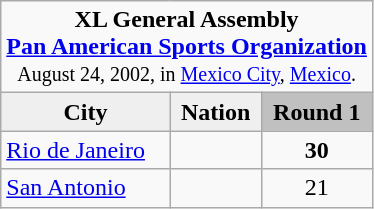<table class="wikitable"  style="width:auto; text-align:center;">
<tr>
<td colspan=6><strong>XL General Assembly<br><a href='#'>Pan American Sports Organization</a></strong><br><small>August 24, 2002, in <a href='#'>Mexico City</a>, <a href='#'>Mexico</a>.</small></td>
</tr>
<tr style="background:#efefef;">
<td><strong>City</strong></td>
<td><strong>Nation</strong></td>
<td style="background:silver;"><strong>Round 1</strong></td>
</tr>
<tr>
<td style="text-align:left;"><a href='#'>Rio de Janeiro</a></td>
<td style="text-align:left;"></td>
<td><strong>30</strong></td>
</tr>
<tr>
<td style="text-align:left;"><a href='#'>San Antonio</a></td>
<td style="text-align:left;"></td>
<td>21</td>
</tr>
</table>
